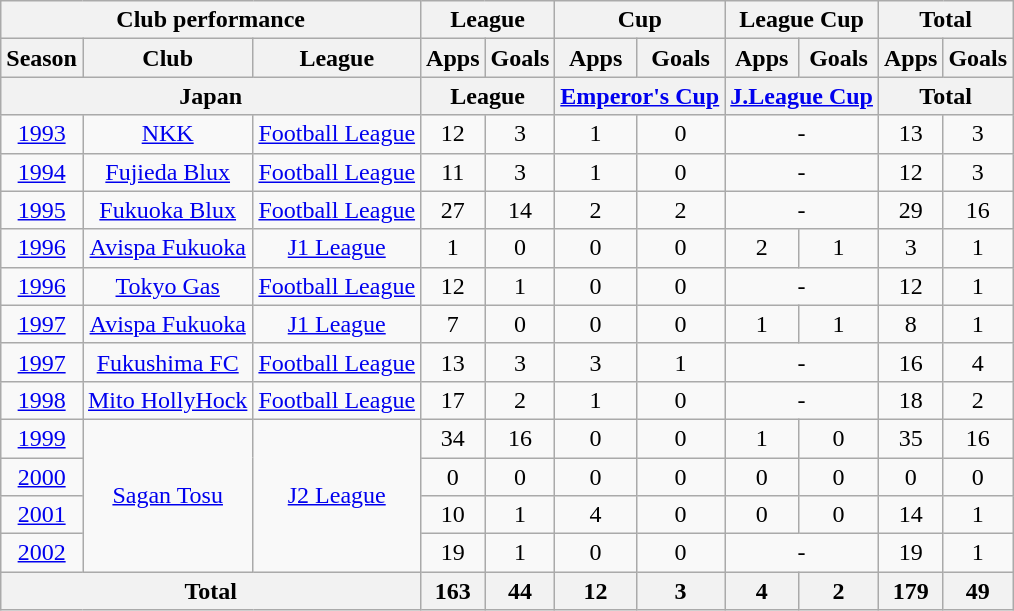<table class="wikitable" style="text-align:center;">
<tr>
<th colspan=3>Club performance</th>
<th colspan=2>League</th>
<th colspan=2>Cup</th>
<th colspan=2>League Cup</th>
<th colspan=2>Total</th>
</tr>
<tr>
<th>Season</th>
<th>Club</th>
<th>League</th>
<th>Apps</th>
<th>Goals</th>
<th>Apps</th>
<th>Goals</th>
<th>Apps</th>
<th>Goals</th>
<th>Apps</th>
<th>Goals</th>
</tr>
<tr>
<th colspan=3>Japan</th>
<th colspan=2>League</th>
<th colspan=2><a href='#'>Emperor's Cup</a></th>
<th colspan=2><a href='#'>J.League Cup</a></th>
<th colspan=2>Total</th>
</tr>
<tr>
<td><a href='#'>1993</a></td>
<td><a href='#'>NKK</a></td>
<td><a href='#'>Football League</a></td>
<td>12</td>
<td>3</td>
<td>1</td>
<td>0</td>
<td colspan="2">-</td>
<td>13</td>
<td>3</td>
</tr>
<tr>
<td><a href='#'>1994</a></td>
<td><a href='#'>Fujieda Blux</a></td>
<td><a href='#'>Football League</a></td>
<td>11</td>
<td>3</td>
<td>1</td>
<td>0</td>
<td colspan="2">-</td>
<td>12</td>
<td>3</td>
</tr>
<tr>
<td><a href='#'>1995</a></td>
<td><a href='#'>Fukuoka Blux</a></td>
<td><a href='#'>Football League</a></td>
<td>27</td>
<td>14</td>
<td>2</td>
<td>2</td>
<td colspan="2">-</td>
<td>29</td>
<td>16</td>
</tr>
<tr>
<td><a href='#'>1996</a></td>
<td><a href='#'>Avispa Fukuoka</a></td>
<td><a href='#'>J1 League</a></td>
<td>1</td>
<td>0</td>
<td>0</td>
<td>0</td>
<td>2</td>
<td>1</td>
<td>3</td>
<td>1</td>
</tr>
<tr>
<td><a href='#'>1996</a></td>
<td><a href='#'>Tokyo Gas</a></td>
<td><a href='#'>Football League</a></td>
<td>12</td>
<td>1</td>
<td>0</td>
<td>0</td>
<td colspan="2">-</td>
<td>12</td>
<td>1</td>
</tr>
<tr>
<td><a href='#'>1997</a></td>
<td><a href='#'>Avispa Fukuoka</a></td>
<td><a href='#'>J1 League</a></td>
<td>7</td>
<td>0</td>
<td>0</td>
<td>0</td>
<td>1</td>
<td>1</td>
<td>8</td>
<td>1</td>
</tr>
<tr>
<td><a href='#'>1997</a></td>
<td><a href='#'>Fukushima FC</a></td>
<td><a href='#'>Football League</a></td>
<td>13</td>
<td>3</td>
<td>3</td>
<td>1</td>
<td colspan="2">-</td>
<td>16</td>
<td>4</td>
</tr>
<tr>
<td><a href='#'>1998</a></td>
<td><a href='#'>Mito HollyHock</a></td>
<td><a href='#'>Football League</a></td>
<td>17</td>
<td>2</td>
<td>1</td>
<td>0</td>
<td colspan="2">-</td>
<td>18</td>
<td>2</td>
</tr>
<tr>
<td><a href='#'>1999</a></td>
<td rowspan="4"><a href='#'>Sagan Tosu</a></td>
<td rowspan="4"><a href='#'>J2 League</a></td>
<td>34</td>
<td>16</td>
<td>0</td>
<td>0</td>
<td>1</td>
<td>0</td>
<td>35</td>
<td>16</td>
</tr>
<tr>
<td><a href='#'>2000</a></td>
<td>0</td>
<td>0</td>
<td>0</td>
<td>0</td>
<td>0</td>
<td>0</td>
<td>0</td>
<td>0</td>
</tr>
<tr>
<td><a href='#'>2001</a></td>
<td>10</td>
<td>1</td>
<td>4</td>
<td>0</td>
<td>0</td>
<td>0</td>
<td>14</td>
<td>1</td>
</tr>
<tr>
<td><a href='#'>2002</a></td>
<td>19</td>
<td>1</td>
<td>0</td>
<td>0</td>
<td colspan="2">-</td>
<td>19</td>
<td>1</td>
</tr>
<tr>
<th colspan=3>Total</th>
<th>163</th>
<th>44</th>
<th>12</th>
<th>3</th>
<th>4</th>
<th>2</th>
<th>179</th>
<th>49</th>
</tr>
</table>
